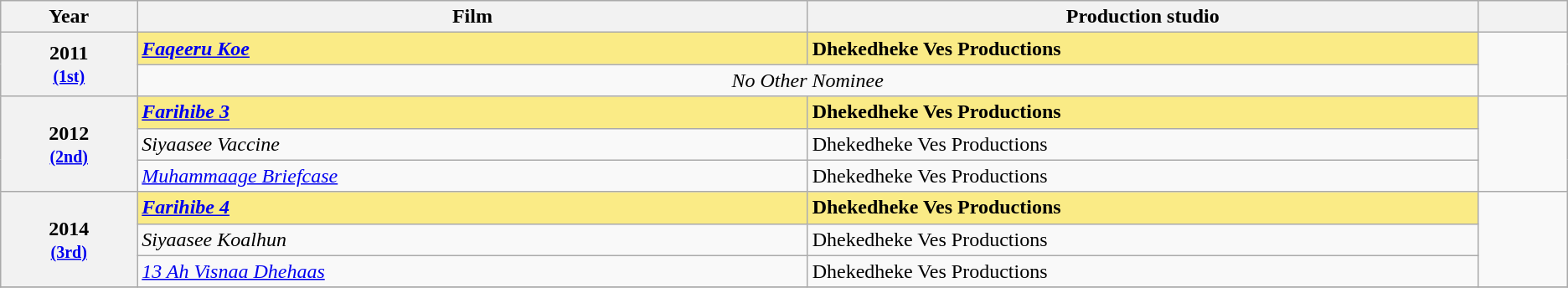<table class="wikitable sortable" style="text-align:left;">
<tr>
<th scope="col" style="width:3%; text-align:center;">Year</th>
<th scope="col" style="width:15%;text-align:center;">Film</th>
<th scope="col" style="width:15%;text-align:center;">Production studio</th>
<th scope="col" style="width:2%" class="unsortable"></th>
</tr>
<tr>
<th scope="row" rowspan=2 style="text-align:center">2011 <br><small><a href='#'>(1st)</a> </small></th>
<td style="background:#FAEB86;"><strong><em><a href='#'>Faqeeru Koe</a></em></strong></td>
<td style="background:#FAEB86;"><strong>Dhekedheke Ves Productions</strong></td>
<td rowspan=2 style="text-align: center;"></td>
</tr>
<tr>
<td colspan=2 style="text-align:center"><em>No Other Nominee</em></td>
</tr>
<tr>
<th scope="row" rowspan=3 style="text-align:center">2012 <br><small><a href='#'>(2nd)</a> </small></th>
<td style="background:#FAEB86;"><strong><em><a href='#'>Farihibe 3</a></em></strong></td>
<td style="background:#FAEB86;"><strong>Dhekedheke Ves Productions</strong></td>
<td rowspan=3 style="text-align: center;"></td>
</tr>
<tr>
<td><em>Siyaasee Vaccine</em></td>
<td>Dhekedheke Ves Productions</td>
</tr>
<tr>
<td><em><a href='#'>Muhammaage Briefcase</a></em></td>
<td>Dhekedheke Ves Productions</td>
</tr>
<tr>
<th scope="row" rowspan=3 style="text-align:center">2014 <br><small><a href='#'>(3rd)</a> </small></th>
<td style="background:#FAEB86;"><strong><em><a href='#'>Farihibe 4</a></em></strong></td>
<td style="background:#FAEB86;"><strong>Dhekedheke Ves Productions</strong></td>
<td rowspan=3 style="text-align: center;"></td>
</tr>
<tr>
<td><em>Siyaasee Koalhun</em></td>
<td>Dhekedheke Ves Productions</td>
</tr>
<tr>
<td><em><a href='#'>13 Ah Visnaa Dhehaas</a></em></td>
<td>Dhekedheke Ves Productions</td>
</tr>
<tr>
</tr>
</table>
